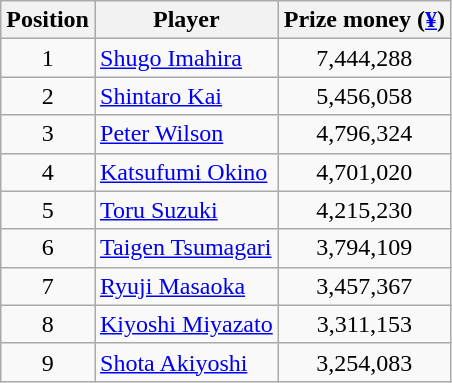<table class="wikitable">
<tr>
<th>Position</th>
<th>Player</th>
<th>Prize money (<a href='#'>¥</a>)</th>
</tr>
<tr>
<td align=center>1</td>
<td> <a href='#'>Shugo Imahira</a></td>
<td align=center>7,444,288</td>
</tr>
<tr>
<td align=center>2</td>
<td> <a href='#'>Shintaro Kai</a></td>
<td align=center>5,456,058</td>
</tr>
<tr>
<td align=center>3</td>
<td> <a href='#'>Peter Wilson</a></td>
<td align=center>4,796,324</td>
</tr>
<tr>
<td align=center>4</td>
<td> <a href='#'>Katsufumi Okino</a></td>
<td align=center>4,701,020</td>
</tr>
<tr>
<td align=center>5</td>
<td> <a href='#'>Toru Suzuki</a></td>
<td align=center>4,215,230</td>
</tr>
<tr>
<td align=center>6</td>
<td> <a href='#'>Taigen Tsumagari</a></td>
<td align=center>3,794,109</td>
</tr>
<tr>
<td align=center>7</td>
<td> <a href='#'>Ryuji Masaoka</a></td>
<td align=center>3,457,367</td>
</tr>
<tr>
<td align=center>8</td>
<td> <a href='#'>Kiyoshi Miyazato</a></td>
<td align=center>3,311,153</td>
</tr>
<tr>
<td align=center>9</td>
<td> <a href='#'>Shota Akiyoshi</a></td>
<td align=center>3,254,083</td>
</tr>
</table>
